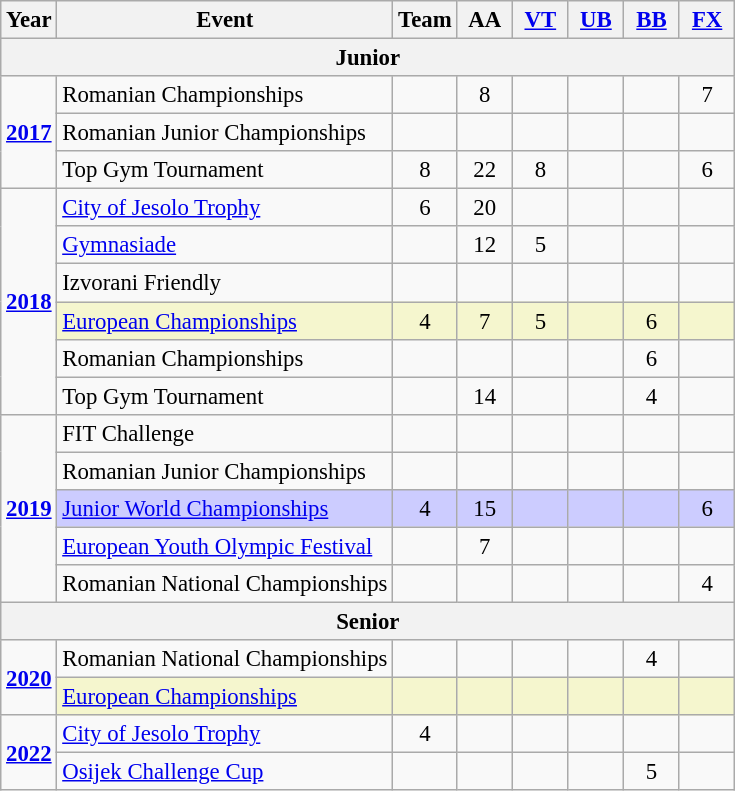<table class="wikitable" style="text-align:center; font-size:95%;">
<tr>
<th align=center>Year</th>
<th align=center>Event</th>
<th style="width:30px;">Team</th>
<th style="width:30px;">AA</th>
<th style="width:30px;"><a href='#'>VT</a></th>
<th style="width:30px;"><a href='#'>UB</a></th>
<th style="width:30px;"><a href='#'>BB</a></th>
<th style="width:30px;"><a href='#'>FX</a></th>
</tr>
<tr>
<th colspan="8"><strong>Junior</strong></th>
</tr>
<tr>
<td rowspan="3"><strong><a href='#'>2017</a></strong></td>
<td align=left>Romanian Championships</td>
<td></td>
<td>8</td>
<td></td>
<td></td>
<td></td>
<td>7</td>
</tr>
<tr>
<td align=left>Romanian Junior Championships</td>
<td></td>
<td></td>
<td></td>
<td></td>
<td></td>
<td></td>
</tr>
<tr>
<td align=left>Top Gym Tournament</td>
<td>8</td>
<td>22</td>
<td>8</td>
<td></td>
<td></td>
<td>6</td>
</tr>
<tr>
<td rowspan="6"><strong><a href='#'>2018</a></strong></td>
<td align=left><a href='#'>City of Jesolo Trophy</a></td>
<td>6</td>
<td>20</td>
<td></td>
<td></td>
<td></td>
<td></td>
</tr>
<tr>
<td align=left><a href='#'>Gymnasiade</a></td>
<td></td>
<td>12</td>
<td>5</td>
<td></td>
<td></td>
<td></td>
</tr>
<tr>
<td align=left>Izvorani Friendly</td>
<td></td>
<td></td>
<td></td>
<td></td>
<td></td>
<td></td>
</tr>
<tr bgcolor=#F5F6CE>
<td align=left><a href='#'>European Championships</a></td>
<td>4</td>
<td>7</td>
<td>5</td>
<td></td>
<td>6</td>
<td></td>
</tr>
<tr>
<td align=left>Romanian Championships</td>
<td></td>
<td></td>
<td></td>
<td></td>
<td>6</td>
<td></td>
</tr>
<tr>
<td align=left>Top Gym Tournament</td>
<td></td>
<td>14</td>
<td></td>
<td></td>
<td>4</td>
<td></td>
</tr>
<tr>
<td rowspan="5"><strong><a href='#'>2019</a></strong></td>
<td align=left>FIT Challenge</td>
<td></td>
<td></td>
<td></td>
<td></td>
<td></td>
<td></td>
</tr>
<tr>
<td align=left>Romanian Junior Championships</td>
<td></td>
<td></td>
<td></td>
<td></td>
<td></td>
<td></td>
</tr>
<tr bgcolor=#CCCCFF>
<td align=left><a href='#'>Junior World Championships</a></td>
<td>4</td>
<td>15</td>
<td></td>
<td></td>
<td></td>
<td>6</td>
</tr>
<tr>
<td align=left><a href='#'>European Youth Olympic Festival</a></td>
<td></td>
<td>7</td>
<td></td>
<td></td>
<td></td>
<td></td>
</tr>
<tr>
<td align=left>Romanian National Championships</td>
<td></td>
<td></td>
<td></td>
<td></td>
<td></td>
<td>4</td>
</tr>
<tr>
<th colspan="8"><strong>Senior</strong></th>
</tr>
<tr>
<td rowspan="2"><strong><a href='#'>2020</a></strong></td>
<td align=left>Romanian National Championships</td>
<td></td>
<td></td>
<td></td>
<td></td>
<td>4</td>
<td></td>
</tr>
<tr bgcolor=#F5F6CE>
<td align=left><a href='#'>European Championships</a></td>
<td></td>
<td></td>
<td></td>
<td></td>
<td></td>
<td></td>
</tr>
<tr>
<td rowspan="3"><strong><a href='#'>2022</a></strong></td>
<td align=left><a href='#'>City of Jesolo Trophy</a></td>
<td>4</td>
<td></td>
<td></td>
<td></td>
<td></td>
<td></td>
</tr>
<tr>
<td align=left><a href='#'>Osijek Challenge Cup</a></td>
<td></td>
<td></td>
<td></td>
<td></td>
<td>5</td>
<td></td>
</tr>
</table>
